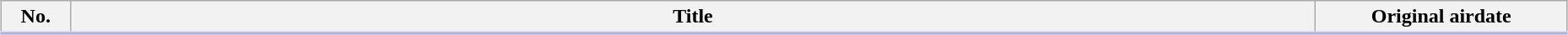<table class="wikitable" style="width:98%; margin:auto; background:#FFF;">
<tr style="border-bottom: 3px solid #CCF;">
<th style="width:3em;">No.</th>
<th>Title</th>
<th style="width:12em;">Original airdate</th>
</tr>
<tr>
</tr>
</table>
